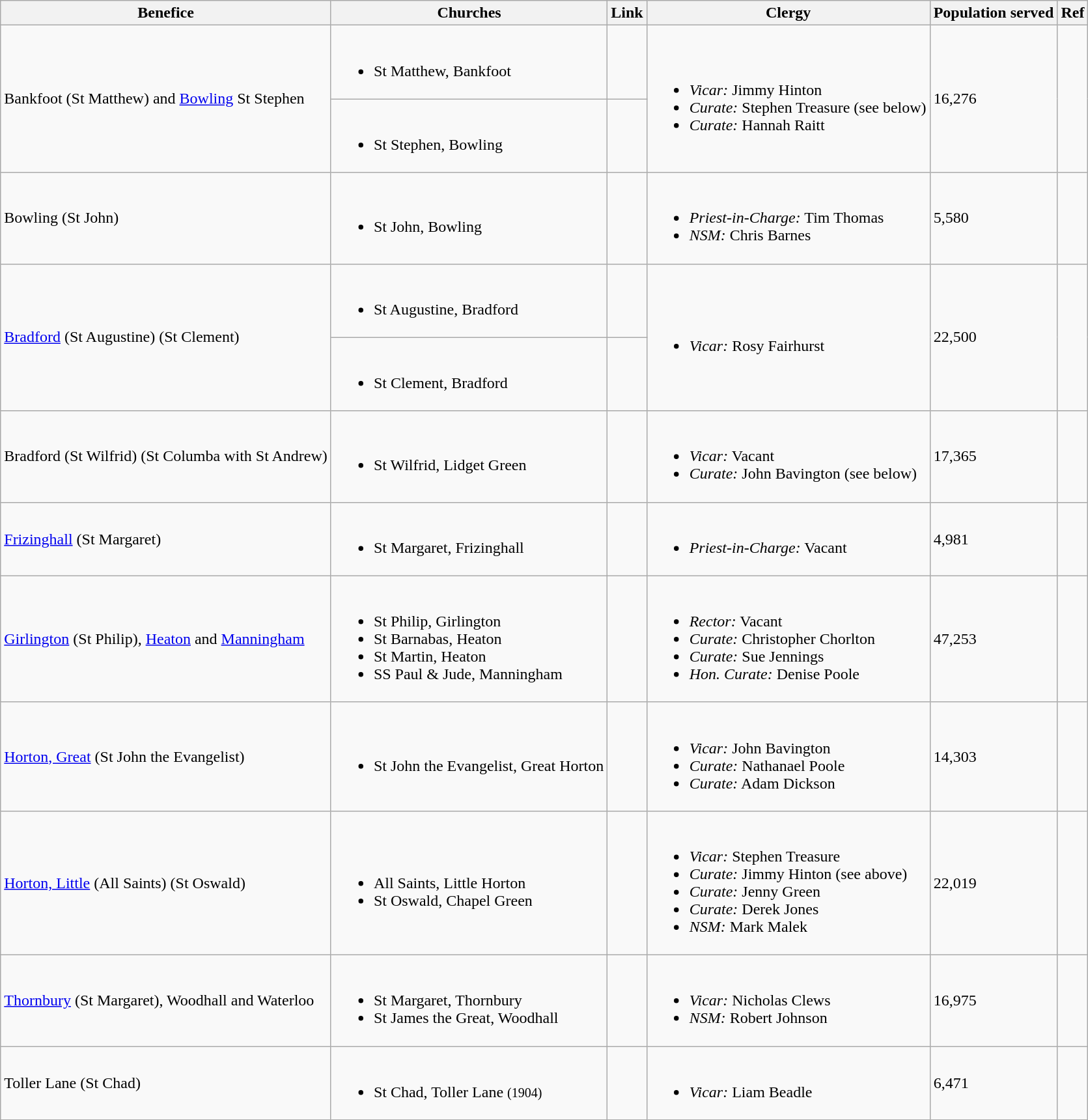<table class="wikitable">
<tr>
<th>Benefice</th>
<th>Churches</th>
<th>Link</th>
<th>Clergy</th>
<th>Population served</th>
<th>Ref</th>
</tr>
<tr>
<td rowspan="2">Bankfoot (St Matthew) and <a href='#'>Bowling</a> St Stephen</td>
<td><br><ul><li>St Matthew, Bankfoot</li></ul></td>
<td></td>
<td rowspan="2"><br><ul><li><em>Vicar:</em> Jimmy Hinton</li><li><em>Curate:</em> Stephen Treasure (see below)</li><li><em>Curate:</em> Hannah Raitt</li></ul></td>
<td rowspan="2">16,276</td>
<td rowspan="2"></td>
</tr>
<tr>
<td><br><ul><li>St Stephen, Bowling</li></ul></td>
<td></td>
</tr>
<tr>
<td>Bowling (St John)</td>
<td><br><ul><li>St John, Bowling</li></ul></td>
<td></td>
<td><br><ul><li><em>Priest-in-Charge:</em> Tim Thomas</li><li><em>NSM:</em> Chris Barnes</li></ul></td>
<td>5,580</td>
<td></td>
</tr>
<tr>
<td rowspan="2"><a href='#'>Bradford</a> (St Augustine) (St Clement)</td>
<td><br><ul><li>St Augustine, Bradford</li></ul></td>
<td></td>
<td rowspan="2"><br><ul><li><em>Vicar:</em> Rosy Fairhurst</li></ul></td>
<td rowspan="2">22,500</td>
<td rowspan="2"></td>
</tr>
<tr>
<td><br><ul><li>St Clement, Bradford</li></ul></td>
<td></td>
</tr>
<tr>
<td>Bradford (St Wilfrid) (St Columba with St Andrew)</td>
<td><br><ul><li>St Wilfrid, Lidget Green</li></ul></td>
<td></td>
<td><br><ul><li><em>Vicar:</em> Vacant</li><li><em>Curate:</em> John Bavington (see below)</li></ul></td>
<td>17,365</td>
<td></td>
</tr>
<tr>
<td><a href='#'>Frizinghall</a> (St Margaret)</td>
<td><br><ul><li>St Margaret, Frizinghall</li></ul></td>
<td></td>
<td><br><ul><li><em>Priest-in-Charge:</em> Vacant</li></ul></td>
<td>4,981</td>
<td></td>
</tr>
<tr>
<td><a href='#'>Girlington</a> (St Philip), <a href='#'>Heaton</a> and <a href='#'>Manningham</a></td>
<td><br><ul><li>St Philip, Girlington</li><li>St Barnabas, Heaton</li><li>St Martin, Heaton</li><li>SS Paul & Jude, Manningham</li></ul></td>
<td></td>
<td><br><ul><li><em>Rector:</em> Vacant</li><li><em>Curate:</em> Christopher Chorlton</li><li><em>Curate:</em> Sue Jennings</li><li><em>Hon. Curate:</em> Denise Poole</li></ul></td>
<td>47,253</td>
<td></td>
</tr>
<tr>
<td><a href='#'>Horton, Great</a> (St John the Evangelist)</td>
<td><br><ul><li>St John the Evangelist, Great Horton</li></ul></td>
<td></td>
<td><br><ul><li><em>Vicar:</em> John Bavington</li><li><em>Curate:</em> Nathanael Poole</li><li><em>Curate:</em> Adam Dickson</li></ul></td>
<td>14,303</td>
<td></td>
</tr>
<tr>
<td><a href='#'>Horton, Little</a> (All Saints) (St Oswald)</td>
<td><br><ul><li>All Saints, Little Horton</li><li>St Oswald, Chapel Green</li></ul></td>
<td></td>
<td><br><ul><li><em>Vicar:</em> Stephen Treasure</li><li><em>Curate:</em> Jimmy Hinton (see above)</li><li><em>Curate:</em> Jenny Green</li><li><em>Curate:</em> Derek Jones</li><li><em>NSM:</em> Mark Malek</li></ul></td>
<td>22,019</td>
<td></td>
</tr>
<tr>
<td><a href='#'>Thornbury</a> (St Margaret), Woodhall and Waterloo</td>
<td><br><ul><li>St Margaret, Thornbury</li><li>St James the Great, Woodhall</li></ul></td>
<td></td>
<td><br><ul><li><em>Vicar:</em> Nicholas Clews</li><li><em>NSM:</em> Robert Johnson</li></ul></td>
<td>16,975</td>
<td></td>
</tr>
<tr>
<td>Toller Lane (St Chad)</td>
<td><br><ul><li>St Chad, Toller Lane <small>(1904)</small></li></ul></td>
<td></td>
<td><br><ul><li><em>Vicar:</em> Liam Beadle</li></ul></td>
<td>6,471</td>
<td></td>
</tr>
</table>
